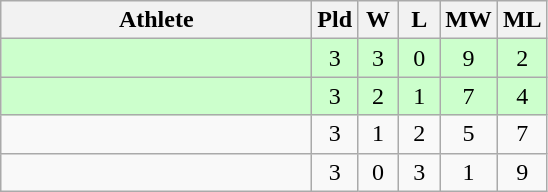<table class="wikitable" style="text-align:center">
<tr>
<th width=200>Athlete</th>
<th width=20>Pld</th>
<th width=20>W</th>
<th width=20>L</th>
<th width=20>MW</th>
<th width=20>ML</th>
</tr>
<tr bgcolor="ccffcc">
<td style="text-align:left"></td>
<td>3</td>
<td>3</td>
<td>0</td>
<td>9</td>
<td>2</td>
</tr>
<tr bgcolor="ccffcc">
<td style="text-align:left"></td>
<td>3</td>
<td>2</td>
<td>1</td>
<td>7</td>
<td>4</td>
</tr>
<tr>
<td style="text-align:left"></td>
<td>3</td>
<td>1</td>
<td>2</td>
<td>5</td>
<td>7</td>
</tr>
<tr>
<td style="text-align:left"></td>
<td>3</td>
<td>0</td>
<td>3</td>
<td>1</td>
<td>9</td>
</tr>
</table>
